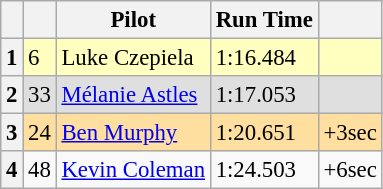<table class="wikitable" style="font-size: 95%;">
<tr>
<th></th>
<th></th>
<th>Pilot</th>
<th>Run Time</th>
<th></th>
</tr>
<tr>
<th>1</th>
<td style="background:#ffffbf;">6</td>
<td style="background:#ffffbf;"> Luke Czepiela</td>
<td style="background:#ffffbf;">1:16.484</td>
<td style="background:#ffffbf;"></td>
</tr>
<tr>
<th>2</th>
<td style="background:#dfdfdf;">33</td>
<td style="background:#dfdfdf;"> <a href='#'>Mélanie Astles</a></td>
<td style="background:#dfdfdf;">1:17.053</td>
<td style="background:#dfdfdf;"></td>
</tr>
<tr>
<th>3</th>
<td style="background:#ffdf9f;">24</td>
<td style="background:#ffdf9f;"> <a href='#'>Ben Murphy</a></td>
<td style="background:#ffdf9f;">1:20.651</td>
<td style="background:#ffdf9f;">+3sec</td>
</tr>
<tr>
<th>4</th>
<td>48</td>
<td> <a href='#'>Kevin Coleman</a></td>
<td>1:24.503</td>
<td>+6sec</td>
</tr>
</table>
